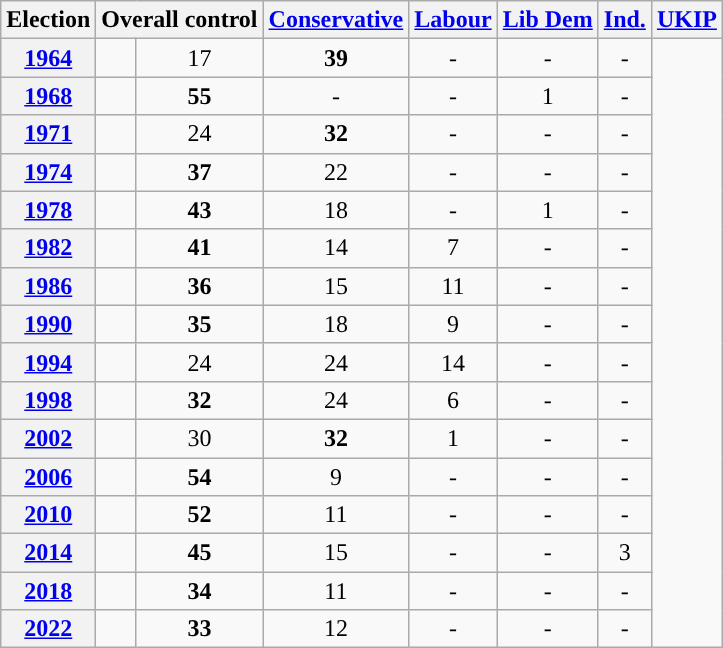<table class="wikitable">
<tr>
<th>Election</th>
<th colspan=2>Overall control</th>
<th><a href='#'>Conservative</a></th>
<th><a href='#'>Labour</a></th>
<th><a href='#'>Lib Dem</a></th>
<th><a href='#'>Ind.</a></th>
<th><a href='#'>UKIP</a></th>
</tr>
<tr>
<th><a href='#'>1964</a></th>
<td></td>
<td style="text-align: center;">17</td>
<td style="text-align: center;"><strong>39</strong></td>
<td style="text-align: center;">-</td>
<td style="text-align: center;">-</td>
<td style="text-align: center;">-</td>
</tr>
<tr>
<th><a href='#'>1968</a></th>
<td></td>
<td style="text-align: center;"><strong>55</strong></td>
<td style="text-align: center;">-</td>
<td style="text-align: center;">-</td>
<td style="text-align: center;">1</td>
<td style="text-align: center;">-</td>
</tr>
<tr>
<th><a href='#'>1971</a></th>
<td></td>
<td style="text-align: center;">24</td>
<td style="text-align: center;"><strong>32</strong></td>
<td style="text-align: center;">-</td>
<td style="text-align: center;">-</td>
<td style="text-align: center;">-</td>
</tr>
<tr>
<th><a href='#'>1974</a></th>
<td></td>
<td style="text-align: center;"><strong>37</strong></td>
<td style="text-align: center;">22</td>
<td style="text-align: center;">-</td>
<td style="text-align: center;">-</td>
<td style="text-align: center;">-</td>
</tr>
<tr>
<th><a href='#'>1978</a></th>
<td></td>
<td style="text-align: center;"><strong>43</strong></td>
<td style="text-align: center;">18</td>
<td style="text-align: center;">-</td>
<td style="text-align: center;">1</td>
<td style="text-align: center;">-</td>
</tr>
<tr>
<th><a href='#'>1982</a></th>
<td></td>
<td style="text-align: center;"><strong>41</strong></td>
<td style="text-align: center;">14</td>
<td style="text-align: center;">7</td>
<td style="text-align: center;">-</td>
<td style="text-align: center;">-</td>
</tr>
<tr>
<th><a href='#'>1986</a></th>
<td></td>
<td style="text-align: center;"><strong>36</strong></td>
<td style="text-align: center;">15</td>
<td style="text-align: center;">11</td>
<td style="text-align: center;">-</td>
<td style="text-align: center;">-</td>
</tr>
<tr>
<th><a href='#'>1990</a></th>
<td></td>
<td style="text-align: center;"><strong>35</strong></td>
<td style="text-align: center;">18</td>
<td style="text-align: center;">9</td>
<td style="text-align: center;">-</td>
<td style="text-align: center;">-</td>
</tr>
<tr>
<th><a href='#'>1994</a></th>
<td></td>
<td style="text-align: center;">24</td>
<td style="text-align: center;">24</td>
<td style="text-align: center;">14</td>
<td style="text-align: center;">-</td>
<td style="text-align: center;">-</td>
</tr>
<tr>
<th><a href='#'>1998</a></th>
<td></td>
<td style="text-align: center;"><strong>32</strong></td>
<td style="text-align: center;">24</td>
<td style="text-align: center;">6</td>
<td style="text-align: center;">-</td>
<td style="text-align: center;">-</td>
</tr>
<tr>
<th><a href='#'>2002</a></th>
<td></td>
<td style="text-align: center;">30</td>
<td style="text-align: center;"><strong>32</strong></td>
<td style="text-align: center;">1</td>
<td style="text-align: center;">-</td>
<td style="text-align: center;">-</td>
</tr>
<tr>
<th><a href='#'>2006</a></th>
<td></td>
<td style="text-align: center;"><strong>54</strong></td>
<td style="text-align: center;">9</td>
<td style="text-align: center;">-</td>
<td style="text-align: center;">-</td>
<td style="text-align: center;">-</td>
</tr>
<tr>
<th><a href='#'>2010</a></th>
<td></td>
<td style="text-align: center;"><strong>52</strong></td>
<td style="text-align: center;">11</td>
<td style="text-align: center;">-</td>
<td style="text-align: center;">-</td>
<td style="text-align: center;">-</td>
</tr>
<tr>
<th><a href='#'>2014</a></th>
<td></td>
<td style="text-align: center;"><strong>45</strong></td>
<td style="text-align: center;">15</td>
<td style="text-align: center;">-</td>
<td style="text-align: center;">-</td>
<td style="text-align: center;">3</td>
</tr>
<tr>
<th><a href='#'>2018</a></th>
<td></td>
<td style="text-align: center;"><strong>34</strong></td>
<td style="text-align: center;">11</td>
<td style="text-align: center;">-</td>
<td style="text-align: center;">-</td>
<td style="text-align: center;">-</td>
</tr>
<tr>
<th><a href='#'>2022</a></th>
<td></td>
<td style="text-align: center;"><strong>33</strong></td>
<td style="text-align: center;">12</td>
<td style="text-align: center;">-</td>
<td style="text-align: center;">-</td>
<td style="text-align: center;">-</td>
</tr>
</table>
